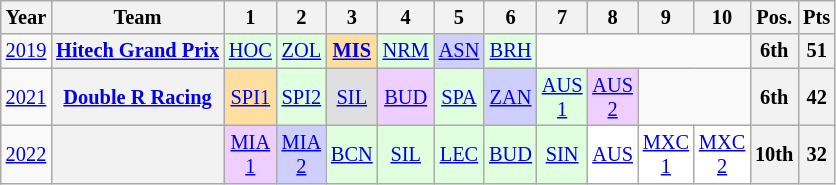<table class="wikitable" style="text-align:center; font-size:85%">
<tr>
<th>Year</th>
<th>Team</th>
<th>1</th>
<th>2</th>
<th>3</th>
<th>4</th>
<th>5</th>
<th>6</th>
<th>7</th>
<th>8</th>
<th>9</th>
<th>10</th>
<th>Pos.</th>
<th>Pts</th>
</tr>
<tr>
<td><a href='#'>2019</a></td>
<th><a href='#'>Hitech Grand Prix</a></th>
<td style="background:#DFFFDF;"><a href='#'>HOC</a><br></td>
<td style="background:#DFFFDF;"><a href='#'>ZOL</a><br></td>
<td style="background:#FFDF9F;"><strong><a href='#'>MIS</a></strong><br></td>
<td style="background:#DFFFDF;"><a href='#'>NRM</a><br></td>
<td style="background:#CFCFFF;"><a href='#'>ASN</a><br></td>
<td style="background:#DFFFDF;"><a href='#'>BRH</a><br></td>
<td colspan=4></td>
<th>6th</th>
<th>51</th>
</tr>
<tr>
<td><a href='#'>2021</a></td>
<th><a href='#'>Double R Racing</a></th>
<td style="background:#FFDF9F;"><a href='#'>SPI1</a><br></td>
<td style="background:#DFFFDF;"><a href='#'>SPI2</a><br></td>
<td style="background:#DFDFDF;"><a href='#'>SIL</a><br></td>
<td style="background:#EFCFFF;"><a href='#'>BUD</a><br></td>
<td style="background:#DFFFDF;"><a href='#'>SPA</a><br></td>
<td style="background:#CFCFFF;"><a href='#'>ZAN</a><br></td>
<td style="background:#DFFFDF;"><a href='#'>AUS<br>1</a> <br></td>
<td style="background:#EFCFFF;"><a href='#'>AUS<br>2</a><br></td>
<td colspan=2></td>
<th>6th</th>
<th>42</th>
</tr>
<tr>
<td><a href='#'>2022</a></td>
<th></th>
<td style="background:#efcfff;"><a href='#'>MIA<br>1</a><br></td>
<td style="background:#CFCFFF;"><a href='#'>MIA<br>2</a><br></td>
<td style="background:#DFFFDF;"><a href='#'>BCN</a><br></td>
<td style="background:#DFFFDF;"><a href='#'>SIL</a><br></td>
<td style="background:#DFFFDF;"><a href='#'>LEC</a><br></td>
<td style="background:#DFFFDF;"><a href='#'>BUD</a><br></td>
<td style="background:#DFFFDF;"><a href='#'>SIN</a><br></td>
<td style="background:#ffffff;"><a href='#'>AUS</a><br></td>
<td style="background:#ffffff;"><a href='#'>MXC<br>1</a><br></td>
<td style="background:#ffffff;"><a href='#'>MXC<br>2</a><br></td>
<th>10th</th>
<th>32</th>
</tr>
</table>
